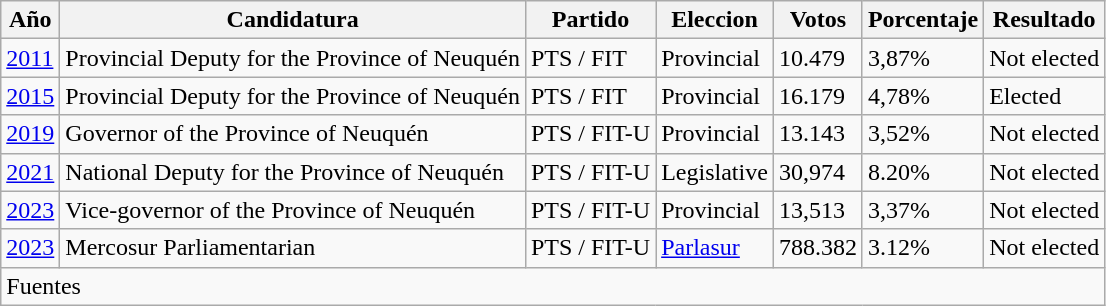<table class="wikitable">
<tr>
<th>Año</th>
<th>Candidatura</th>
<th>Partido</th>
<th>Eleccion</th>
<th>Votos</th>
<th>Porcentaje</th>
<th>Resultado</th>
</tr>
<tr>
<td><a href='#'>2011</a></td>
<td>Provincial Deputy for the Province of Neuquén</td>
<td>PTS / FIT</td>
<td>Provincial</td>
<td>10.479</td>
<td>3,87%</td>
<td>Not elected</td>
</tr>
<tr>
<td><a href='#'>2015</a></td>
<td>Provincial Deputy for the Province of Neuquén</td>
<td>PTS / FIT</td>
<td>Provincial</td>
<td>16.179</td>
<td>4,78%</td>
<td>Elected</td>
</tr>
<tr>
<td><a href='#'>2019</a></td>
<td>Governor of the Province of Neuquén</td>
<td>PTS / FIT-U</td>
<td>Provincial</td>
<td>13.143</td>
<td>3,52%</td>
<td>Not elected</td>
</tr>
<tr>
<td><a href='#'>2021</a></td>
<td>National Deputy for the Province of Neuquén</td>
<td>PTS / FIT-U</td>
<td>Legislative</td>
<td>30,974</td>
<td>8.20%</td>
<td>Not elected</td>
</tr>
<tr>
<td><a href='#'>2023</a></td>
<td>Vice-governor of the Province of Neuquén</td>
<td>PTS / FIT-U</td>
<td>Provincial</td>
<td>13,513</td>
<td>3,37%</td>
<td>Not elected</td>
</tr>
<tr>
<td><a href='#'>2023</a></td>
<td>Mercosur Parliamentarian</td>
<td>PTS / FIT-U</td>
<td><a href='#'>Parlasur</a></td>
<td>788.382</td>
<td>3.12%</td>
<td>Not elected</td>
</tr>
<tr>
<td colspan="7">Fuentes</td>
</tr>
</table>
